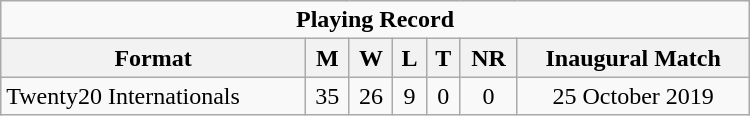<table class="wikitable" style="text-align: center; width: 500px;">
<tr>
<td colspan=7 align="center"><strong>Playing Record</strong></td>
</tr>
<tr>
<th>Format</th>
<th>M</th>
<th>W</th>
<th>L</th>
<th>T</th>
<th>NR</th>
<th>Inaugural Match</th>
</tr>
<tr>
<td align="left">Twenty20 Internationals</td>
<td>35</td>
<td>26</td>
<td>9</td>
<td>0</td>
<td>0</td>
<td>25 October 2019</td>
</tr>
</table>
